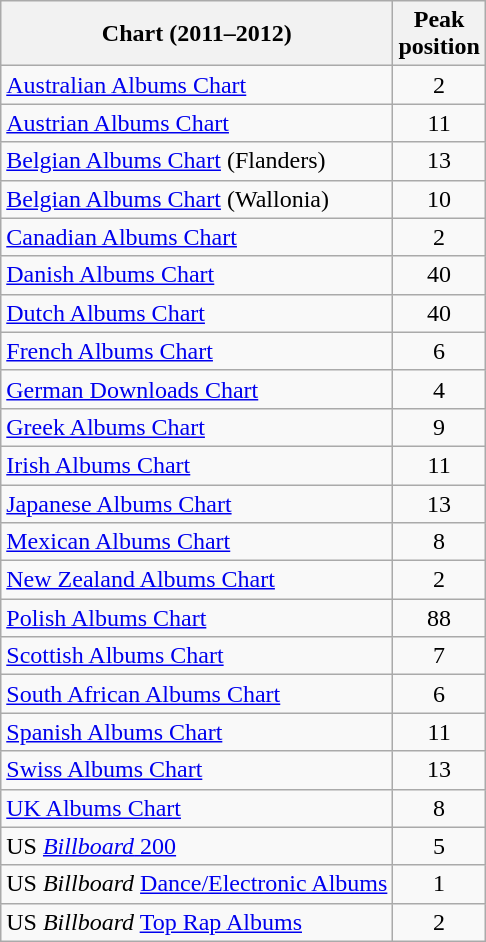<table class="wikitable sortable">
<tr>
<th>Chart (2011–2012)</th>
<th>Peak<br>position</th>
</tr>
<tr>
<td><a href='#'>Australian Albums Chart</a></td>
<td style="text-align:center;">2</td>
</tr>
<tr>
<td><a href='#'>Austrian Albums Chart</a></td>
<td style="text-align:center;">11</td>
</tr>
<tr>
<td><a href='#'>Belgian Albums Chart</a> (Flanders)</td>
<td style="text-align:center;">13</td>
</tr>
<tr>
<td><a href='#'>Belgian Albums Chart</a> (Wallonia)</td>
<td style="text-align:center;">10</td>
</tr>
<tr>
<td><a href='#'>Canadian Albums Chart</a></td>
<td style="text-align:center;">2</td>
</tr>
<tr>
<td><a href='#'>Danish Albums Chart</a></td>
<td style="text-align:center;">40</td>
</tr>
<tr>
<td><a href='#'>Dutch Albums Chart</a></td>
<td style="text-align:center;">40</td>
</tr>
<tr>
<td><a href='#'>French Albums Chart</a></td>
<td style="text-align:center;">6</td>
</tr>
<tr>
<td><a href='#'>German Downloads Chart</a></td>
<td style="text-align:center;">4</td>
</tr>
<tr>
<td><a href='#'>Greek Albums Chart</a></td>
<td style="text-align:center;">9</td>
</tr>
<tr>
<td><a href='#'>Irish Albums Chart</a></td>
<td style="text-align:center;">11</td>
</tr>
<tr>
<td><a href='#'>Japanese Albums Chart</a></td>
<td style="text-align:center;">13</td>
</tr>
<tr>
<td><a href='#'>Mexican Albums Chart</a></td>
<td style="text-align:center;">8</td>
</tr>
<tr>
<td><a href='#'>New Zealand Albums Chart</a></td>
<td style="text-align:center;">2</td>
</tr>
<tr>
<td><a href='#'>Polish Albums Chart</a></td>
<td style="text-align:center;">88</td>
</tr>
<tr>
<td><a href='#'>Scottish Albums Chart</a></td>
<td style="text-align:center;">7</td>
</tr>
<tr>
<td><a href='#'>South African Albums Chart</a></td>
<td style="text-align:center;">6</td>
</tr>
<tr>
<td><a href='#'>Spanish Albums Chart</a></td>
<td style="text-align:center;">11</td>
</tr>
<tr>
<td><a href='#'>Swiss Albums Chart</a></td>
<td style="text-align:center;">13</td>
</tr>
<tr>
<td><a href='#'>UK Albums Chart</a></td>
<td style="text-align:center;">8</td>
</tr>
<tr>
<td>US <a href='#'><em>Billboard</em> 200</a></td>
<td style="text-align:center;">5</td>
</tr>
<tr>
<td>US <em>Billboard</em> <a href='#'>Dance/Electronic Albums</a></td>
<td style="text-align:center;">1</td>
</tr>
<tr>
<td>US <em>Billboard</em> <a href='#'>Top Rap Albums</a></td>
<td style="text-align:center;">2</td>
</tr>
</table>
